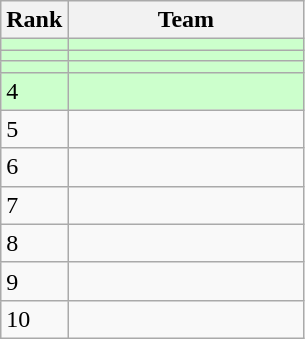<table class="wikitable">
<tr>
<th width=30>Rank</th>
<th width=150>Team</th>
</tr>
<tr bgcolor=#ccffcc>
<td></td>
<td></td>
</tr>
<tr bgcolor=#ccffcc>
<td></td>
<td></td>
</tr>
<tr bgcolor=#ccffcc>
<td></td>
<td></td>
</tr>
<tr bgcolor=#ccffcc>
<td>4</td>
<td></td>
</tr>
<tr>
<td>5</td>
<td></td>
</tr>
<tr>
<td>6</td>
<td></td>
</tr>
<tr>
<td>7</td>
<td></td>
</tr>
<tr>
<td>8</td>
<td></td>
</tr>
<tr>
<td>9</td>
<td></td>
</tr>
<tr>
<td>10</td>
<td></td>
</tr>
</table>
